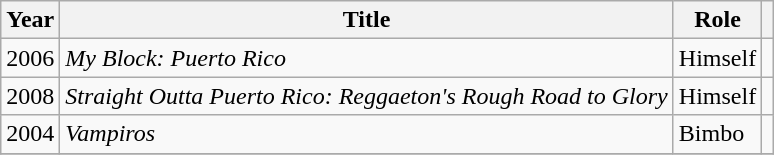<table class="wikitable">
<tr>
<th>Year</th>
<th>Title</th>
<th>Role</th>
<th></th>
</tr>
<tr>
<td>2006</td>
<td><em>My Block: Puerto Rico</em></td>
<td>Himself</td>
<td></td>
</tr>
<tr>
<td>2008</td>
<td><em>Straight Outta Puerto Rico: Reggaeton's Rough Road to Glory</em></td>
<td>Himself</td>
<td></td>
</tr>
<tr>
<td>2004</td>
<td><em>Vampiros</em></td>
<td>Bimbo</td>
<td></td>
</tr>
<tr>
</tr>
</table>
